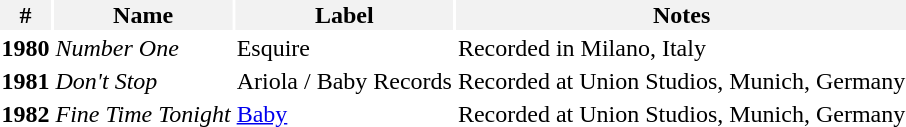<table cellpadding="1" cellspacing="2" border="0" style="font-size:100%; border: border-collapse:collapse;">
<tr style="background:#F2F2F2;">
<th>#</th>
<th>Name</th>
<th>Label</th>
<th>Notes</th>
</tr>
<tr>
<td><strong>1980</strong></td>
<td><em>Number One</em></td>
<td>Esquire</td>
<td>Recorded in Milano, Italy</td>
</tr>
<tr>
<td><strong>1981</strong></td>
<td><em>Don't Stop</em></td>
<td>Ariola / Baby Records</td>
<td>Recorded at Union Studios, Munich, Germany</td>
</tr>
<tr>
<td><strong>1982</strong></td>
<td><em>Fine Time Tonight </em></td>
<td><a href='#'>Baby</a></td>
<td>Recorded at Union Studios, Munich, Germany</td>
</tr>
</table>
